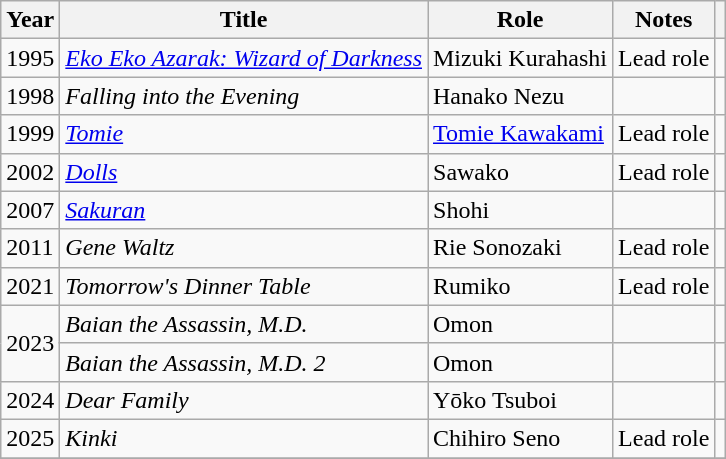<table class="wikitable sortable">
<tr>
<th>Year</th>
<th>Title</th>
<th>Role</th>
<th class="unsortable">Notes</th>
<th class="unsortable"></th>
</tr>
<tr>
<td>1995</td>
<td><em><a href='#'>Eko Eko Azarak: Wizard of Darkness</a></em></td>
<td>Mizuki Kurahashi</td>
<td>Lead role</td>
<td></td>
</tr>
<tr>
<td>1998</td>
<td><em>Falling into the Evening</em></td>
<td>Hanako Nezu</td>
<td></td>
<td></td>
</tr>
<tr>
<td>1999</td>
<td><em><a href='#'>Tomie</a></em></td>
<td><a href='#'>Tomie Kawakami</a></td>
<td>Lead role</td>
<td></td>
</tr>
<tr>
<td>2002</td>
<td><em><a href='#'>Dolls</a></em></td>
<td>Sawako</td>
<td>Lead role</td>
<td></td>
</tr>
<tr>
<td>2007</td>
<td><em><a href='#'>Sakuran</a></em></td>
<td>Shohi</td>
<td></td>
<td></td>
</tr>
<tr>
<td>2011</td>
<td><em>Gene Waltz</em></td>
<td>Rie Sonozaki</td>
<td>Lead role</td>
<td></td>
</tr>
<tr>
<td>2021</td>
<td><em>Tomorrow's Dinner Table</em></td>
<td>Rumiko</td>
<td>Lead role</td>
<td></td>
</tr>
<tr>
<td rowspan=2>2023</td>
<td><em>Baian the Assassin, M.D.</em></td>
<td>Omon</td>
<td></td>
<td></td>
</tr>
<tr>
<td><em>Baian the Assassin, M.D. 2</em></td>
<td>Omon</td>
<td></td>
<td></td>
</tr>
<tr>
<td>2024</td>
<td><em>Dear Family</em></td>
<td>Yōko Tsuboi</td>
<td></td>
<td></td>
</tr>
<tr>
<td>2025</td>
<td><em>Kinki</em></td>
<td>Chihiro Seno</td>
<td>Lead role</td>
<td></td>
</tr>
<tr>
</tr>
</table>
